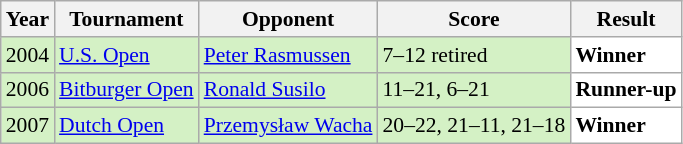<table class="sortable wikitable" style="font-size: 90%;">
<tr>
<th>Year</th>
<th>Tournament</th>
<th>Opponent</th>
<th>Score</th>
<th>Result</th>
</tr>
<tr style="background:#D4F1C5">
<td align="center">2004</td>
<td align="left"><a href='#'>U.S. Open</a></td>
<td align="left"> <a href='#'>Peter Rasmussen</a></td>
<td align="left">7–12 retired</td>
<td style="text-align:left; background:white"> <strong>Winner</strong></td>
</tr>
<tr style="background:#D4F1C5">
<td align="center">2006</td>
<td align="left"><a href='#'>Bitburger Open</a></td>
<td align="left"> <a href='#'>Ronald Susilo</a></td>
<td align="left">11–21, 6–21</td>
<td style="text-align:left; background:white"> <strong>Runner-up</strong></td>
</tr>
<tr style="background:#D4F1C5">
<td align="center">2007</td>
<td align="left"><a href='#'>Dutch Open</a></td>
<td align="left"> <a href='#'>Przemysław Wacha</a></td>
<td align="left">20–22, 21–11, 21–18</td>
<td style="text-align:left; background:white"> <strong>Winner</strong></td>
</tr>
</table>
